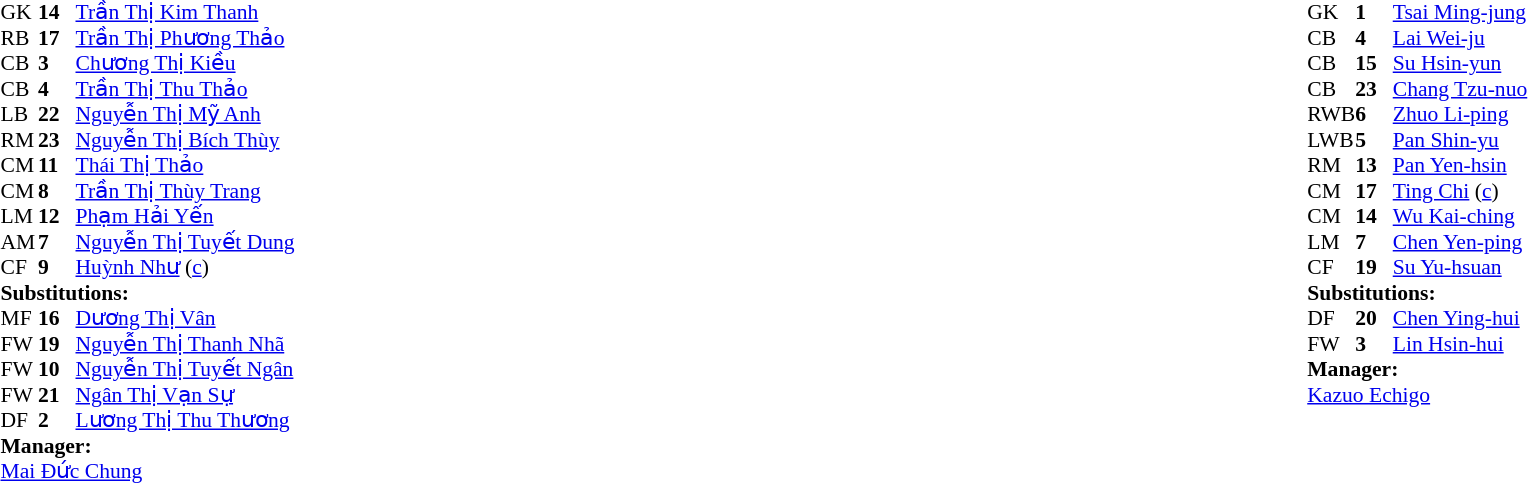<table width="100%">
<tr>
<td valign="top" width="50%"><br><table style="font-size:90%" cellspacing="0" cellpadding="0">
<tr>
<th width=25></th>
<th width=25></th>
</tr>
<tr>
<td>GK</td>
<td><strong>14</strong></td>
<td><a href='#'>Trần Thị Kim Thanh</a></td>
</tr>
<tr>
<td>RB</td>
<td><strong>17</strong></td>
<td><a href='#'>Trần Thị Phương Thảo</a></td>
</tr>
<tr>
<td>CB</td>
<td><strong>3</strong></td>
<td><a href='#'>Chương Thị Kiều</a></td>
</tr>
<tr>
<td>CB</td>
<td><strong>4</strong></td>
<td><a href='#'>Trần Thị Thu Thảo</a></td>
</tr>
<tr>
<td>LB</td>
<td><strong>22</strong></td>
<td><a href='#'>Nguyễn Thị Mỹ Anh</a></td>
</tr>
<tr>
<td>RM</td>
<td><strong>23</strong></td>
<td><a href='#'>Nguyễn Thị Bích Thùy</a></td>
<td></td>
<td></td>
</tr>
<tr>
<td>CM</td>
<td><strong>11</strong></td>
<td><a href='#'>Thái Thị Thảo</a></td>
</tr>
<tr>
<td>CM</td>
<td><strong>8</strong></td>
<td><a href='#'>Trần Thị Thùy Trang</a></td>
<td></td>
<td></td>
</tr>
<tr>
<td>LM</td>
<td><strong>12</strong></td>
<td><a href='#'>Phạm Hải Yến</a></td>
<td></td>
<td></td>
</tr>
<tr>
<td>AM</td>
<td><strong>7</strong></td>
<td><a href='#'>Nguyễn Thị Tuyết Dung</a></td>
<td></td>
<td></td>
</tr>
<tr>
<td>CF</td>
<td><strong>9</strong></td>
<td><a href='#'>Huỳnh Như</a> (<a href='#'>c</a>)</td>
<td></td>
<td></td>
</tr>
<tr>
<td colspan=3><strong>Substitutions:</strong></td>
</tr>
<tr>
<td>MF</td>
<td><strong>16</strong></td>
<td><a href='#'>Dương Thị Vân</a></td>
<td></td>
<td></td>
</tr>
<tr>
<td>FW</td>
<td><strong>19</strong></td>
<td><a href='#'>Nguyễn Thị Thanh Nhã</a></td>
<td></td>
<td></td>
</tr>
<tr>
<td>FW</td>
<td><strong>10</strong></td>
<td><a href='#'>Nguyễn Thị Tuyết Ngân</a></td>
<td></td>
<td></td>
</tr>
<tr>
<td>FW</td>
<td><strong>21</strong></td>
<td><a href='#'>Ngân Thị Vạn Sự</a></td>
<td></td>
<td></td>
</tr>
<tr>
<td>DF</td>
<td><strong>2</strong></td>
<td><a href='#'>Lương Thị Thu Thương</a></td>
<td></td>
<td></td>
</tr>
<tr>
<td colspan=3><strong>Manager:</strong></td>
</tr>
<tr>
<td colspan=3><a href='#'>Mai Đức Chung</a></td>
</tr>
</table>
</td>
<td valign="top" width="50%"><br><table style="font-size:90%; margin:auto" cellspacing="0" cellpadding="0">
<tr>
<th width=25></th>
<th width=25></th>
</tr>
<tr>
<td>GK</td>
<td><strong>1</strong></td>
<td><a href='#'>Tsai Ming-jung</a></td>
</tr>
<tr>
<td>CB</td>
<td><strong>4</strong></td>
<td><a href='#'>Lai Wei-ju</a></td>
<td></td>
<td></td>
</tr>
<tr>
<td>CB</td>
<td><strong>15</strong></td>
<td><a href='#'>Su Hsin-yun</a></td>
</tr>
<tr>
<td>CB</td>
<td><strong>23</strong></td>
<td><a href='#'>Chang Tzu-nuo</a></td>
</tr>
<tr>
<td>RWB</td>
<td><strong>6</strong></td>
<td><a href='#'>Zhuo Li-ping</a></td>
</tr>
<tr>
<td>LWB</td>
<td><strong>5</strong></td>
<td><a href='#'>Pan Shin-yu</a></td>
</tr>
<tr>
<td>RM</td>
<td><strong>13</strong></td>
<td><a href='#'>Pan Yen-hsin</a></td>
</tr>
<tr>
<td>CM</td>
<td><strong>17</strong></td>
<td><a href='#'>Ting Chi</a> (<a href='#'>c</a>)</td>
</tr>
<tr>
<td>CM</td>
<td><strong>14</strong></td>
<td><a href='#'>Wu Kai-ching</a></td>
</tr>
<tr>
<td>LM</td>
<td><strong>7</strong></td>
<td><a href='#'>Chen Yen-ping</a></td>
<td></td>
<td></td>
</tr>
<tr>
<td>CF</td>
<td><strong>19</strong></td>
<td><a href='#'>Su Yu-hsuan</a></td>
</tr>
<tr>
<td colspan=3><strong>Substitutions:</strong></td>
</tr>
<tr>
<td>DF</td>
<td><strong>20</strong></td>
<td><a href='#'>Chen Ying-hui</a></td>
<td></td>
<td></td>
</tr>
<tr>
<td>FW</td>
<td><strong>3</strong></td>
<td><a href='#'>Lin Hsin-hui</a></td>
<td></td>
<td></td>
</tr>
<tr>
<td colspan=3><strong>Manager:</strong></td>
</tr>
<tr>
<td colspan=3> <a href='#'>Kazuo Echigo</a></td>
</tr>
</table>
</td>
</tr>
</table>
